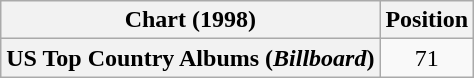<table class="wikitable plainrowheaders" style="text-align:center">
<tr>
<th scope="col">Chart (1998)</th>
<th scope="col">Position</th>
</tr>
<tr>
<th scope="row">US Top Country Albums (<em>Billboard</em>)</th>
<td>71</td>
</tr>
</table>
